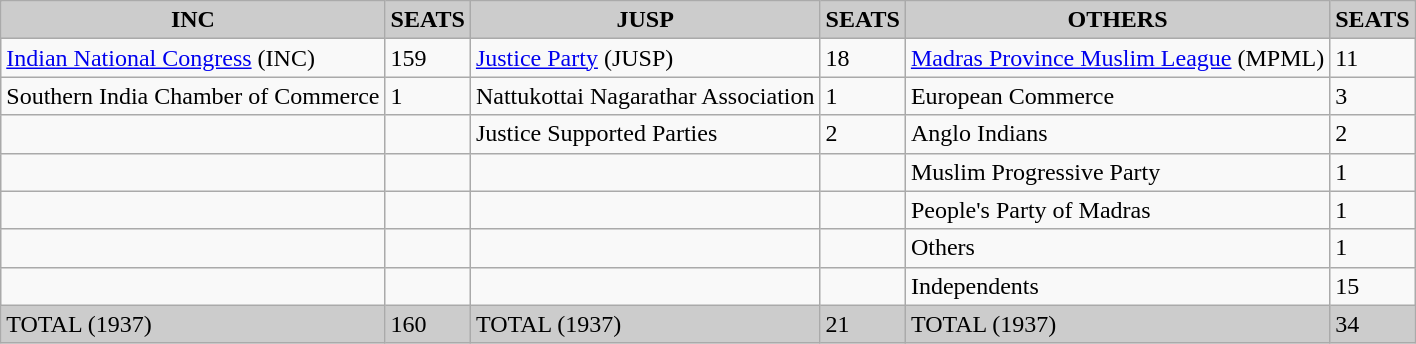<table class="wikitable">
<tr>
<th style="background-color:#CCCCCC; color:black">INC</th>
<th style="background-color:#CCCCCC; color:black">SEATS</th>
<th style="background-color:#CCCCCC; color:black">JUSP</th>
<th style="background-color:#CCCCCC; color:black">SEATS</th>
<th style="background-color:#CCCCCC; color:black">OTHERS</th>
<th style="background-color:#CCCCCC; color:black">SEATS</th>
</tr>
<tr --->
<td><a href='#'>Indian National Congress</a> (INC)</td>
<td>159</td>
<td><a href='#'>Justice Party</a> (JUSP)</td>
<td>18</td>
<td><a href='#'>Madras Province Muslim League</a> (MPML)</td>
<td>11</td>
</tr>
<tr --->
<td>Southern India Chamber of Commerce</td>
<td>1</td>
<td>Nattukottai Nagarathar Association</td>
<td>1</td>
<td>European Commerce</td>
<td>3</td>
</tr>
<tr --->
<td></td>
<td></td>
<td>Justice Supported Parties</td>
<td>2</td>
<td>Anglo Indians</td>
<td>2</td>
</tr>
<tr --->
<td></td>
<td></td>
<td></td>
<td></td>
<td>Muslim Progressive Party</td>
<td>1</td>
</tr>
<tr --->
<td></td>
<td></td>
<td></td>
<td></td>
<td>People's Party of Madras</td>
<td>1</td>
</tr>
<tr --->
<td></td>
<td></td>
<td></td>
<td></td>
<td>Others</td>
<td>1</td>
</tr>
<tr --->
<td></td>
<td></td>
<td></td>
<td></td>
<td>Independents</td>
<td>15</td>
</tr>
<tr --->
<td bgcolor=#CCCCCC>TOTAL (1937)</td>
<td bgcolor=#CCCCCC>160</td>
<td bgcolor=#CCCCCC>TOTAL (1937)</td>
<td bgcolor=#CCCCCC>21</td>
<td bgcolor=#CCCCCC>TOTAL (1937)</td>
<td bgcolor=#CCCCCC>34</td>
</tr>
</table>
